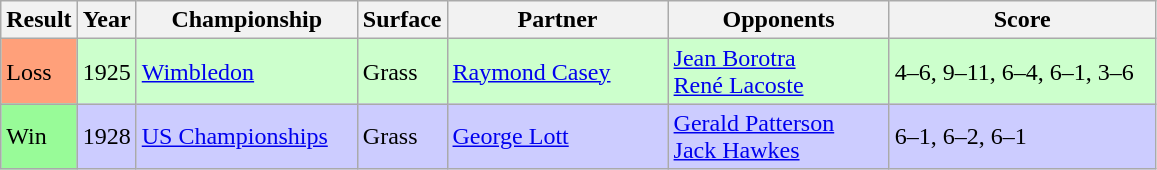<table class="sortable wikitable">
<tr>
<th style="width:40px">Result</th>
<th style="width:30px">Year</th>
<th style="width:140px">Championship</th>
<th style="width:50px">Surface</th>
<th style="width:140px">Partner</th>
<th style="width:140px">Opponents</th>
<th style="width:170px" class="unsortable">Score</th>
</tr>
<tr style="background:#ccffcc;">
<td style="background:#ffa07a;">Loss</td>
<td>1925</td>
<td><a href='#'>Wimbledon</a></td>
<td>Grass</td>
<td> <a href='#'>Raymond Casey</a></td>
<td> <a href='#'>Jean Borotra</a><br> <a href='#'>René Lacoste</a></td>
<td>4–6, 9–11, 6–4, 6–1, 3–6</td>
</tr>
<tr style="background:#ccccff;">
<td style="background:#98fb98;">Win</td>
<td>1928</td>
<td><a href='#'>US Championships</a></td>
<td>Grass</td>
<td> <a href='#'>George Lott</a></td>
<td> <a href='#'>Gerald Patterson</a><br> <a href='#'>Jack Hawkes</a></td>
<td>6–1, 6–2, 6–1</td>
</tr>
</table>
